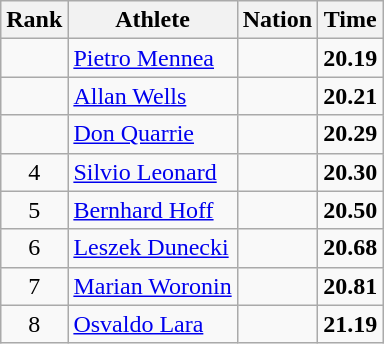<table class="wikitable sortable" style="text-align:center">
<tr>
<th>Rank</th>
<th>Athlete</th>
<th>Nation</th>
<th>Time</th>
</tr>
<tr>
<td></td>
<td align=left><a href='#'>Pietro Mennea</a></td>
<td align=left></td>
<td><strong>20.19</strong></td>
</tr>
<tr>
<td></td>
<td align=left><a href='#'>Allan Wells</a></td>
<td align=left></td>
<td><strong>20.21</strong></td>
</tr>
<tr>
<td></td>
<td align=left><a href='#'>Don Quarrie</a></td>
<td align=left></td>
<td><strong>20.29</strong></td>
</tr>
<tr>
<td>4</td>
<td align=left><a href='#'>Silvio Leonard</a></td>
<td align=left></td>
<td><strong>20.30</strong></td>
</tr>
<tr>
<td>5</td>
<td align=left><a href='#'>Bernhard Hoff</a></td>
<td align=left></td>
<td><strong>20.50</strong></td>
</tr>
<tr>
<td>6</td>
<td align=left><a href='#'>Leszek Dunecki</a></td>
<td align=left></td>
<td><strong>20.68</strong></td>
</tr>
<tr>
<td>7</td>
<td align=left><a href='#'>Marian Woronin</a></td>
<td align=left></td>
<td><strong>20.81</strong></td>
</tr>
<tr>
<td>8</td>
<td align=left><a href='#'>Osvaldo Lara</a></td>
<td align=left></td>
<td><strong>21.19</strong></td>
</tr>
</table>
